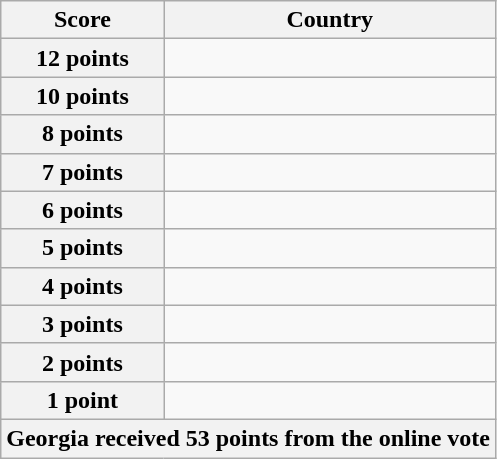<table class="wikitable">
<tr>
<th scope="col" width="33%">Score</th>
<th scope="col">Country</th>
</tr>
<tr>
<th scope="row">12 points</th>
<td></td>
</tr>
<tr>
<th scope="row">10 points</th>
<td></td>
</tr>
<tr>
<th scope="row">8 points</th>
<td></td>
</tr>
<tr>
<th scope="row">7 points</th>
<td></td>
</tr>
<tr>
<th scope="row">6 points</th>
<td></td>
</tr>
<tr>
<th scope="row">5 points</th>
<td></td>
</tr>
<tr>
<th scope="row">4 points</th>
<td></td>
</tr>
<tr>
<th scope="row">3 points</th>
<td></td>
</tr>
<tr>
<th scope="row">2 points</th>
<td></td>
</tr>
<tr>
<th scope="row">1 point</th>
<td></td>
</tr>
<tr>
<th colspan="2">Georgia received 53 points from the online vote</th>
</tr>
</table>
